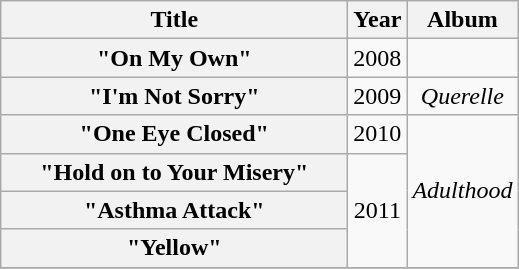<table class="wikitable plainrowheaders" style="text-align:center;" border="1">
<tr>
<th scope="col" style="width:14em;">Title</th>
<th scope="col">Year</th>
<th scope="col">Album</th>
</tr>
<tr>
<th scope="row">"On My Own"</th>
<td>2008</td>
<td></td>
</tr>
<tr>
<th scope="row">"I'm Not Sorry"</th>
<td>2009</td>
<td><em>Querelle</em></td>
</tr>
<tr>
<th scope="row">"One Eye Closed"</th>
<td>2010</td>
<td rowspan="4"><em>Adulthood</em></td>
</tr>
<tr>
<th scope="row">"Hold on to Your Misery"</th>
<td rowspan="3">2011</td>
</tr>
<tr>
<th scope="row">"Asthma Attack"</th>
</tr>
<tr>
<th scope="row">"Yellow"</th>
</tr>
<tr>
</tr>
</table>
